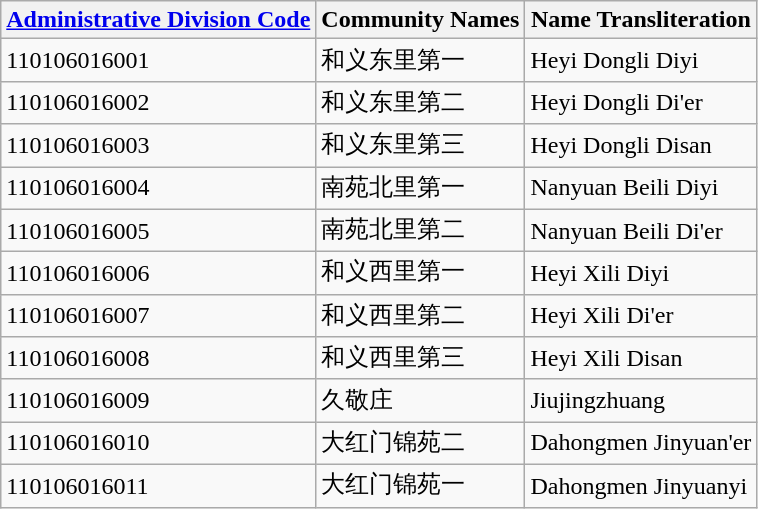<table class="wikitable sortable">
<tr>
<th><a href='#'>Administrative Division Code</a></th>
<th>Community Names</th>
<th>Name Transliteration</th>
</tr>
<tr>
<td>110106016001</td>
<td>和义东里第一</td>
<td>Heyi Dongli Diyi</td>
</tr>
<tr>
<td>110106016002</td>
<td>和义东里第二</td>
<td>Heyi Dongli Di'er</td>
</tr>
<tr>
<td>110106016003</td>
<td>和义东里第三</td>
<td>Heyi Dongli Disan</td>
</tr>
<tr>
<td>110106016004</td>
<td>南苑北里第一</td>
<td>Nanyuan Beili Diyi</td>
</tr>
<tr>
<td>110106016005</td>
<td>南苑北里第二</td>
<td>Nanyuan Beili Di'er</td>
</tr>
<tr>
<td>110106016006</td>
<td>和义西里第一</td>
<td>Heyi Xili Diyi</td>
</tr>
<tr>
<td>110106016007</td>
<td>和义西里第二</td>
<td>Heyi Xili Di'er</td>
</tr>
<tr>
<td>110106016008</td>
<td>和义西里第三</td>
<td>Heyi Xili Disan</td>
</tr>
<tr>
<td>110106016009</td>
<td>久敬庄</td>
<td>Jiujingzhuang</td>
</tr>
<tr>
<td>110106016010</td>
<td>大红门锦苑二</td>
<td>Dahongmen Jinyuan'er</td>
</tr>
<tr>
<td>110106016011</td>
<td>大红门锦苑一</td>
<td>Dahongmen Jinyuanyi</td>
</tr>
</table>
